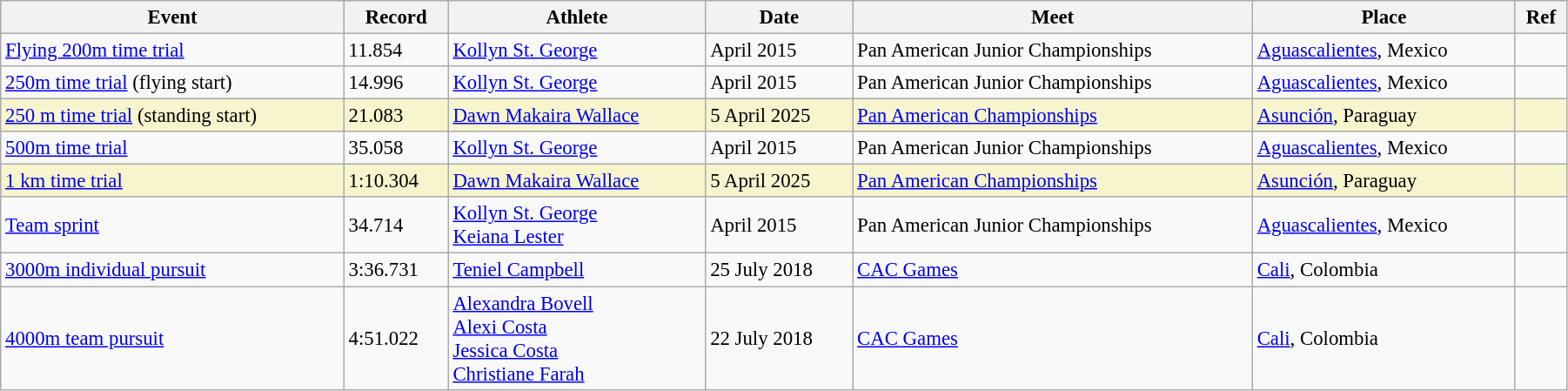<table class="wikitable" style="font-size:95%; width: 95%;">
<tr>
<th>Event</th>
<th>Record</th>
<th>Athlete</th>
<th>Date</th>
<th>Meet</th>
<th>Place</th>
<th>Ref</th>
</tr>
<tr>
<td><a href='#'>Flying 200m time trial</a></td>
<td>11.854</td>
<td><a href='#'>Kollyn St. George</a></td>
<td>April 2015</td>
<td>Pan American Junior Championships</td>
<td><a href='#'>Aguascalientes</a>, Mexico</td>
<td></td>
</tr>
<tr>
<td><a href='#'>250m time trial</a> (flying start)</td>
<td>14.996</td>
<td><a href='#'>Kollyn St. George</a></td>
<td>April 2015</td>
<td>Pan American Junior Championships</td>
<td><a href='#'>Aguascalientes</a>, Mexico</td>
<td></td>
</tr>
<tr style="background:#f6F5CE;">
<td><a href='#'>250 m time trial</a> (standing start)</td>
<td>21.083</td>
<td><a href='#'>Dawn Makaira Wallace</a></td>
<td>5 April 2025</td>
<td><a href='#'>Pan American Championships</a></td>
<td><a href='#'>Asunción</a>, Paraguay</td>
<td></td>
</tr>
<tr>
<td><a href='#'>500m time trial</a></td>
<td>35.058</td>
<td><a href='#'>Kollyn St. George</a></td>
<td>April 2015</td>
<td>Pan American Junior Championships</td>
<td><a href='#'>Aguascalientes</a>, Mexico</td>
<td></td>
</tr>
<tr style="background:#f6F5CE;">
<td><a href='#'>1 km time trial</a></td>
<td>1:10.304</td>
<td><a href='#'>Dawn Makaira Wallace</a></td>
<td>5 April 2025</td>
<td><a href='#'>Pan American Championships</a></td>
<td><a href='#'>Asunción</a>, Paraguay</td>
<td></td>
</tr>
<tr>
<td><a href='#'>Team sprint</a></td>
<td>34.714</td>
<td><a href='#'>Kollyn St. George</a><br><a href='#'>Keiana Lester</a></td>
<td>April 2015</td>
<td>Pan American Junior Championships</td>
<td><a href='#'>Aguascalientes</a>, Mexico</td>
<td></td>
</tr>
<tr>
<td><a href='#'>3000m individual pursuit</a></td>
<td>3:36.731</td>
<td><a href='#'>Teniel Campbell</a></td>
<td>25 July 2018</td>
<td><a href='#'>CAC Games</a></td>
<td><a href='#'>Cali</a>, Colombia</td>
<td></td>
</tr>
<tr>
<td><a href='#'>4000m team pursuit</a></td>
<td>4:51.022</td>
<td><a href='#'>Alexandra Bovell</a><br><a href='#'>Alexi Costa</a><br><a href='#'>Jessica Costa</a><br><a href='#'>Christiane Farah</a></td>
<td>22 July 2018</td>
<td><a href='#'>CAC Games</a></td>
<td><a href='#'>Cali</a>, Colombia</td>
<td></td>
</tr>
</table>
